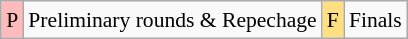<table class="wikitable" style="margin:0.5em auto; font-size:90%; line-height:1.25em;">
<tr>
<td bgcolor="#FFBBBB" align=center>P</td>
<td>Preliminary rounds & Repechage</td>
<td bgcolor="#FFDF80" align=center>F</td>
<td>Finals</td>
</tr>
</table>
